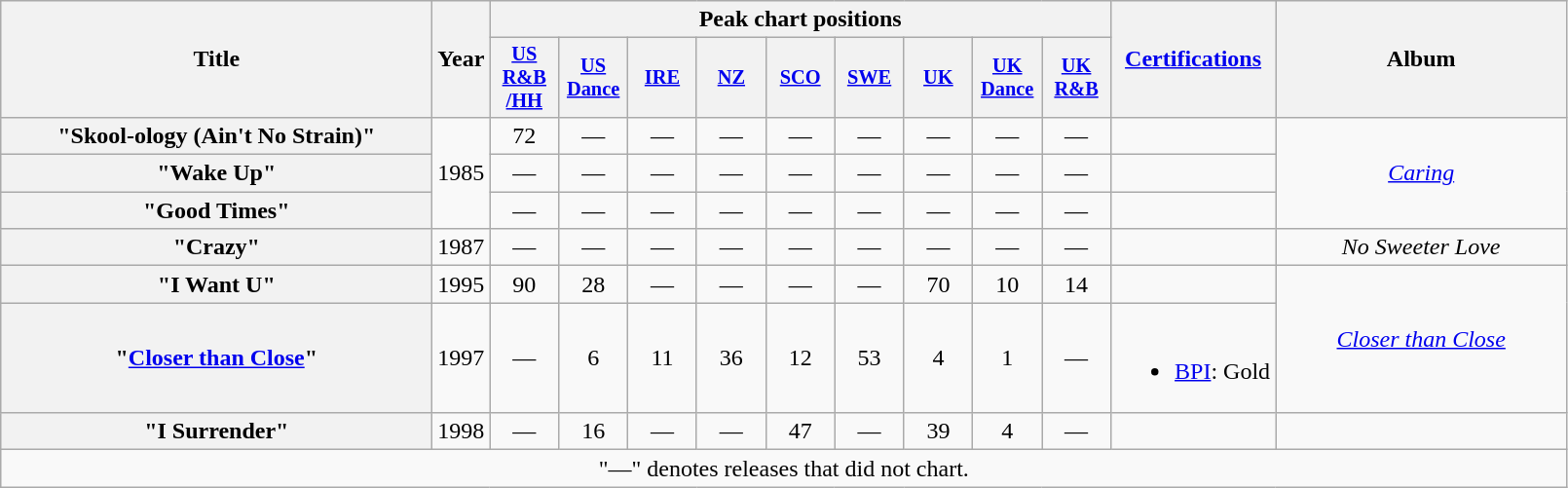<table class="wikitable plainrowheaders" style="text-align:center">
<tr>
<th scope="col" rowspan="2" style="width:18em;">Title</th>
<th scope="col" rowspan="2" style="width:1em;">Year</th>
<th scope="col" colspan="9">Peak chart positions</th>
<th style="text-align:center;" rowspan="2"><a href='#'>Certifications</a></th>
<th scope="col" rowspan="2" style="width:12em;">Album</th>
</tr>
<tr>
<th scope="col" style="width:3em;font-size:85%;"><a href='#'>US R&B<br>/HH</a><br></th>
<th scope="col" style="width:3em;font-size:85%;"><a href='#'>US<br>Dance</a><br></th>
<th scope="col" style="width:3em;font-size:85%;"><a href='#'>IRE</a><br></th>
<th scope="col" style="width:3em;font-size:85%;"><a href='#'>NZ</a><br></th>
<th scope="col" style="width:3em;font-size:85%;"><a href='#'>SCO</a><br></th>
<th scope="col" style="width:3em;font-size:85%;"><a href='#'>SWE</a><br></th>
<th scope="col" style="width:3em;font-size:85%;"><a href='#'>UK</a><br></th>
<th scope="col" style="width:3em;font-size:85%;"><a href='#'>UK<br>Dance</a><br></th>
<th scope="col" style="width:3em;font-size:85%;"><a href='#'>UK<br>R&B</a><br></th>
</tr>
<tr>
<th scope="row">"Skool-ology (Ain't No Strain)"</th>
<td rowspan="3">1985</td>
<td>72</td>
<td>—</td>
<td>—</td>
<td>—</td>
<td>—</td>
<td>—</td>
<td>—</td>
<td>—</td>
<td>—</td>
<td></td>
<td rowspan="3"><em><a href='#'>Caring</a></em></td>
</tr>
<tr>
<th scope="row">"Wake Up"</th>
<td>—</td>
<td>—</td>
<td>—</td>
<td>—</td>
<td>—</td>
<td>—</td>
<td>—</td>
<td>—</td>
<td>—</td>
<td></td>
</tr>
<tr>
<th scope="row">"Good Times"</th>
<td>—</td>
<td>—</td>
<td>—</td>
<td>—</td>
<td>—</td>
<td>—</td>
<td>—</td>
<td>—</td>
<td>—</td>
<td></td>
</tr>
<tr>
<th scope="row">"Crazy"</th>
<td rowspan="1">1987</td>
<td>—</td>
<td>—</td>
<td>—</td>
<td>—</td>
<td>—</td>
<td>—</td>
<td>—</td>
<td>—</td>
<td>—</td>
<td></td>
<td><em>No Sweeter Love</em></td>
</tr>
<tr>
<th scope="row">"I Want U"</th>
<td>1995</td>
<td>90</td>
<td>28</td>
<td>—</td>
<td>—</td>
<td>—</td>
<td>—</td>
<td>70</td>
<td>10</td>
<td>14</td>
<td></td>
<td rowspan="2"><em><a href='#'>Closer than Close</a></em></td>
</tr>
<tr>
<th scope="row">"<a href='#'>Closer than Close</a>"</th>
<td>1997</td>
<td>—</td>
<td>6</td>
<td>11</td>
<td>36</td>
<td>12</td>
<td>53</td>
<td>4</td>
<td>1</td>
<td>—</td>
<td><br><ul><li><a href='#'>BPI</a>: Gold</li></ul></td>
</tr>
<tr>
<th scope="row">"I Surrender"</th>
<td rowspan="1">1998</td>
<td>—</td>
<td>16</td>
<td>—</td>
<td>—</td>
<td>47</td>
<td>—</td>
<td>39</td>
<td>4</td>
<td>—</td>
<td></td>
<td></td>
</tr>
<tr>
<td colspan="13" align="center">"—" denotes releases that did not chart.</td>
</tr>
</table>
